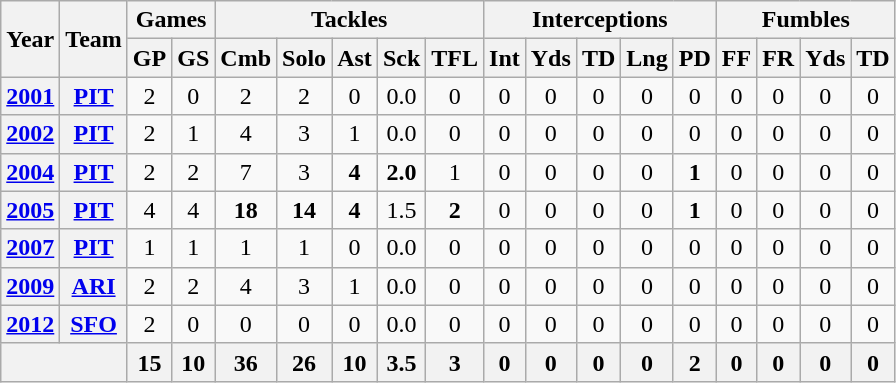<table class="wikitable" style="text-align:center">
<tr>
<th rowspan="2">Year</th>
<th rowspan="2">Team</th>
<th colspan="2">Games</th>
<th colspan="5">Tackles</th>
<th colspan="5">Interceptions</th>
<th colspan="4">Fumbles</th>
</tr>
<tr>
<th>GP</th>
<th>GS</th>
<th>Cmb</th>
<th>Solo</th>
<th>Ast</th>
<th>Sck</th>
<th>TFL</th>
<th>Int</th>
<th>Yds</th>
<th>TD</th>
<th>Lng</th>
<th>PD</th>
<th>FF</th>
<th>FR</th>
<th>Yds</th>
<th>TD</th>
</tr>
<tr>
<th><a href='#'>2001</a></th>
<th><a href='#'>PIT</a></th>
<td>2</td>
<td>0</td>
<td>2</td>
<td>2</td>
<td>0</td>
<td>0.0</td>
<td>0</td>
<td>0</td>
<td>0</td>
<td>0</td>
<td>0</td>
<td>0</td>
<td>0</td>
<td>0</td>
<td>0</td>
<td>0</td>
</tr>
<tr>
<th><a href='#'>2002</a></th>
<th><a href='#'>PIT</a></th>
<td>2</td>
<td>1</td>
<td>4</td>
<td>3</td>
<td>1</td>
<td>0.0</td>
<td>0</td>
<td>0</td>
<td>0</td>
<td>0</td>
<td>0</td>
<td>0</td>
<td>0</td>
<td>0</td>
<td>0</td>
<td>0</td>
</tr>
<tr>
<th><a href='#'>2004</a></th>
<th><a href='#'>PIT</a></th>
<td>2</td>
<td>2</td>
<td>7</td>
<td>3</td>
<td><strong>4</strong></td>
<td><strong>2.0</strong></td>
<td>1</td>
<td>0</td>
<td>0</td>
<td>0</td>
<td>0</td>
<td><strong>1</strong></td>
<td>0</td>
<td>0</td>
<td>0</td>
<td>0</td>
</tr>
<tr>
<th><a href='#'>2005</a></th>
<th><a href='#'>PIT</a></th>
<td>4</td>
<td>4</td>
<td><strong>18</strong></td>
<td><strong>14</strong></td>
<td><strong>4</strong></td>
<td>1.5</td>
<td><strong>2</strong></td>
<td>0</td>
<td>0</td>
<td>0</td>
<td>0</td>
<td><strong>1</strong></td>
<td>0</td>
<td>0</td>
<td>0</td>
<td>0</td>
</tr>
<tr>
<th><a href='#'>2007</a></th>
<th><a href='#'>PIT</a></th>
<td>1</td>
<td>1</td>
<td>1</td>
<td>1</td>
<td>0</td>
<td>0.0</td>
<td>0</td>
<td>0</td>
<td>0</td>
<td>0</td>
<td>0</td>
<td>0</td>
<td>0</td>
<td>0</td>
<td>0</td>
<td>0</td>
</tr>
<tr>
<th><a href='#'>2009</a></th>
<th><a href='#'>ARI</a></th>
<td>2</td>
<td>2</td>
<td>4</td>
<td>3</td>
<td>1</td>
<td>0.0</td>
<td>0</td>
<td>0</td>
<td>0</td>
<td>0</td>
<td>0</td>
<td>0</td>
<td>0</td>
<td>0</td>
<td>0</td>
<td>0</td>
</tr>
<tr>
<th><a href='#'>2012</a></th>
<th><a href='#'>SFO</a></th>
<td>2</td>
<td>0</td>
<td>0</td>
<td>0</td>
<td>0</td>
<td>0.0</td>
<td>0</td>
<td>0</td>
<td>0</td>
<td>0</td>
<td>0</td>
<td>0</td>
<td>0</td>
<td>0</td>
<td>0</td>
<td>0</td>
</tr>
<tr>
<th colspan="2"></th>
<th>15</th>
<th>10</th>
<th>36</th>
<th>26</th>
<th>10</th>
<th>3.5</th>
<th>3</th>
<th>0</th>
<th>0</th>
<th>0</th>
<th>0</th>
<th>2</th>
<th>0</th>
<th>0</th>
<th>0</th>
<th>0</th>
</tr>
</table>
